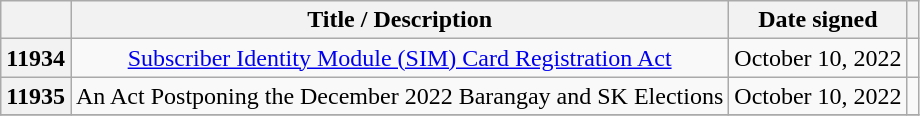<table class="wikitable sortable" style="text-align:center;">
<tr>
<th scope="col"></th>
<th scope="col">Title / Description</th>
<th scope="col">Date signed</th>
<th scope="col" class="unsortable"></th>
</tr>
<tr>
<th scope="row">11934</th>
<td><a href='#'>Subscriber Identity Module (SIM) Card Registration Act</a></td>
<td>October 10, 2022</td>
<td></td>
</tr>
<tr>
<th scope="row">11935</th>
<td>An Act Postponing the December 2022 Barangay and SK Elections</td>
<td>October 10, 2022</td>
<td></td>
</tr>
<tr>
</tr>
</table>
